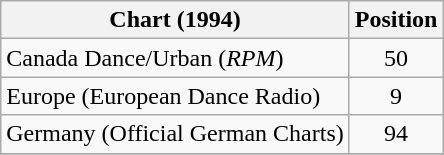<table class="wikitable sortable">
<tr>
<th>Chart (1994)</th>
<th>Position</th>
</tr>
<tr>
<td>Canada Dance/Urban (<em>RPM</em>)</td>
<td align="center">50</td>
</tr>
<tr>
<td>Europe (European Dance Radio)</td>
<td align="center">9</td>
</tr>
<tr>
<td>Germany (Official German Charts)</td>
<td align="center">94</td>
</tr>
<tr>
</tr>
</table>
